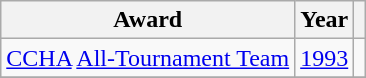<table class="wikitable">
<tr>
<th>Award</th>
<th>Year</th>
<th></th>
</tr>
<tr>
<td><a href='#'>CCHA</a> <a href='#'>All-Tournament Team</a></td>
<td><a href='#'>1993</a></td>
<td></td>
</tr>
<tr>
</tr>
</table>
